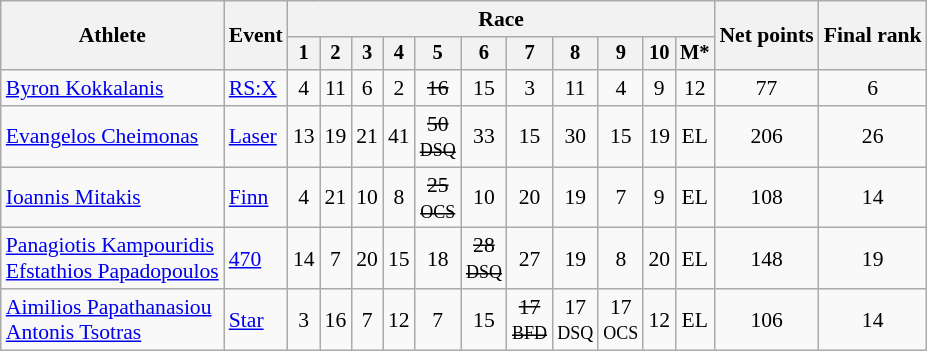<table class="wikitable" style="font-size:90%">
<tr>
<th rowspan=2>Athlete</th>
<th rowspan=2>Event</th>
<th colspan=11>Race</th>
<th rowspan=2>Net points</th>
<th rowspan=2>Final rank</th>
</tr>
<tr style="font-size:95%">
<th>1</th>
<th>2</th>
<th>3</th>
<th>4</th>
<th>5</th>
<th>6</th>
<th>7</th>
<th>8</th>
<th>9</th>
<th>10</th>
<th>M*</th>
</tr>
<tr align=center>
<td align=left><a href='#'>Byron Kokkalanis</a></td>
<td align=left><a href='#'>RS:X</a></td>
<td>4</td>
<td>11</td>
<td>6</td>
<td>2</td>
<td><s>16</s></td>
<td>15</td>
<td>3</td>
<td>11</td>
<td>4</td>
<td>9</td>
<td>12</td>
<td>77</td>
<td>6</td>
</tr>
<tr align=center>
<td align=left><a href='#'>Evangelos Cheimonas</a></td>
<td align=left><a href='#'>Laser</a></td>
<td>13</td>
<td>19</td>
<td>21</td>
<td>41</td>
<td><s>50<br><small>DSQ</small></s></td>
<td>33</td>
<td>15</td>
<td>30</td>
<td>15</td>
<td>19</td>
<td>EL</td>
<td>206</td>
<td>26</td>
</tr>
<tr align=center>
<td align=left><a href='#'>Ioannis Mitakis</a></td>
<td align=left><a href='#'>Finn</a></td>
<td>4</td>
<td>21</td>
<td>10</td>
<td>8</td>
<td><s>25<br><small>OCS</small></s></td>
<td>10</td>
<td>20</td>
<td>19</td>
<td>7</td>
<td>9</td>
<td>EL</td>
<td>108</td>
<td>14</td>
</tr>
<tr align=center>
<td align=left><a href='#'>Panagiotis Kampouridis</a><br> <a href='#'>Efstathios Papadopoulos</a></td>
<td align=left><a href='#'>470</a></td>
<td>14</td>
<td>7</td>
<td>20</td>
<td>15</td>
<td>18</td>
<td><s>28<br><small>DSQ</small></s></td>
<td>27</td>
<td>19</td>
<td>8</td>
<td>20</td>
<td>EL</td>
<td>148</td>
<td>19</td>
</tr>
<tr align=center>
<td align=left><a href='#'>Aimilios Papathanasiou</a> <br> <a href='#'>Antonis Tsotras</a></td>
<td align=left><a href='#'>Star</a></td>
<td>3</td>
<td>16</td>
<td>7</td>
<td>12</td>
<td>7</td>
<td>15</td>
<td><s>17<br><small>BFD</small></s></td>
<td>17<br><small>DSQ</small></td>
<td>17<br><small>OCS</small></td>
<td>12</td>
<td>EL</td>
<td>106</td>
<td>14</td>
</tr>
</table>
